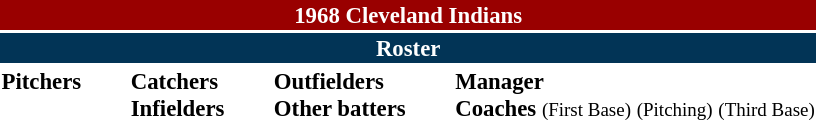<table class="toccolours" style="font-size: 95%;">
<tr>
<th colspan="10" style="background-color: #990000; color: white; text-align: center;">1968 Cleveland Indians</th>
</tr>
<tr>
<td colspan="10" style="background-color: #023456; color: white; text-align: center;"><strong>Roster</strong></td>
</tr>
<tr>
<td valign="top"><strong>Pitchers</strong><br>














</td>
<td width="25px"></td>
<td valign="top"><strong>Catchers</strong><br>



<strong>Infielders</strong>









</td>
<td width="25px"></td>
<td valign="top"><strong>Outfielders</strong><br>










<strong>Other batters</strong>
</td>
<td width="25px"></td>
<td valign="top"><strong>Manager</strong><br>
<strong>Coaches</strong>
 <small>(First Base)</small>
 <small>(Pitching)</small>
 <small>(Third Base)</small></td>
</tr>
</table>
